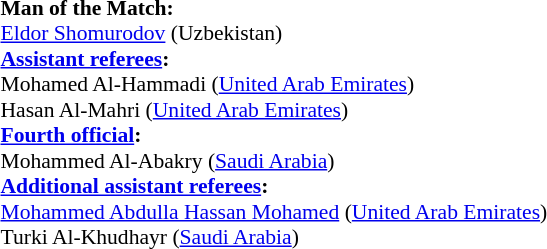<table style="width:100%; font-size:90%;">
<tr>
<td><br><strong>Man of the Match:</strong>
<br><a href='#'>Eldor Shomurodov</a> (Uzbekistan)<br><strong><a href='#'>Assistant referees</a>:</strong>
<br>Mohamed Al-Hammadi (<a href='#'>United Arab Emirates</a>)
<br>Hasan Al-Mahri (<a href='#'>United Arab Emirates</a>)
<br><strong><a href='#'>Fourth official</a>:</strong>
<br>Mohammed Al-Abakry (<a href='#'>Saudi Arabia</a>)
<br><strong><a href='#'>Additional assistant referees</a>:</strong>
<br><a href='#'>Mohammed Abdulla Hassan Mohamed</a> (<a href='#'>United Arab Emirates</a>)
<br>Turki Al-Khudhayr (<a href='#'>Saudi Arabia</a>)</td>
</tr>
</table>
